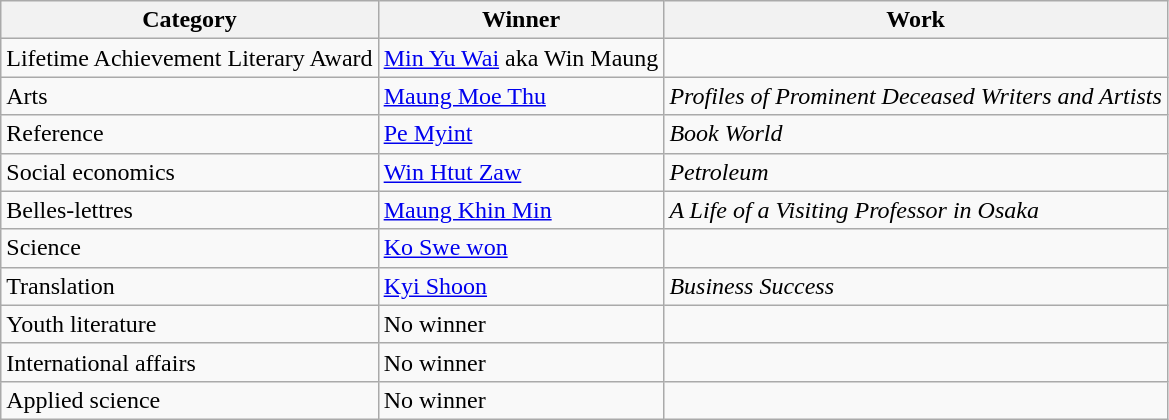<table class=wikitable>
<tr>
<th>Category</th>
<th>Winner</th>
<th>Work</th>
</tr>
<tr>
<td>Lifetime Achievement Literary Award</td>
<td><a href='#'>Min Yu Wai</a> aka Win Maung</td>
</tr>
<tr>
<td>Arts</td>
<td><a href='#'>Maung Moe Thu</a></td>
<td><em>Profiles of Prominent Deceased Writers and Artists</em></td>
</tr>
<tr>
<td>Reference</td>
<td><a href='#'>Pe Myint</a></td>
<td><em>Book World</em></td>
</tr>
<tr>
<td>Social economics</td>
<td><a href='#'>Win Htut Zaw</a></td>
<td><em>Petroleum</em></td>
</tr>
<tr>
<td>Belles-lettres</td>
<td><a href='#'>Maung Khin Min</a></td>
<td><em>A Life of a Visiting Professor in Osaka</em></td>
</tr>
<tr>
<td>Science</td>
<td><a href='#'>Ko Swe won</a></td>
<td></td>
</tr>
<tr>
<td>Translation</td>
<td><a href='#'>Kyi Shoon</a></td>
<td><em>Business Success</em></td>
</tr>
<tr>
<td>Youth literature</td>
<td>No winner</td>
<td></td>
</tr>
<tr>
<td>International affairs</td>
<td>No winner</td>
<td></td>
</tr>
<tr>
<td>Applied science</td>
<td>No winner</td>
<td></td>
</tr>
</table>
